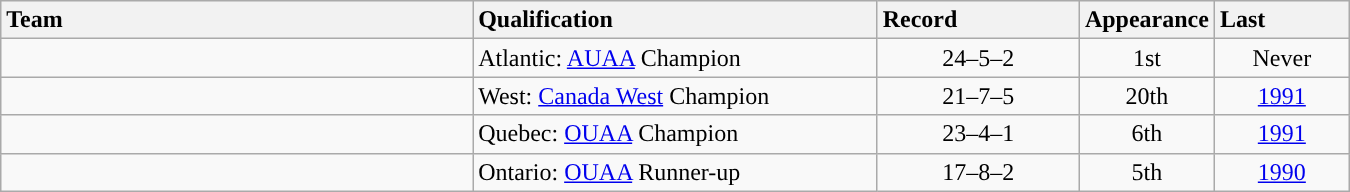<table class="wikitable sortable" style="text-align: center;" width=900>
<tr style="background:#efefef; text-align:center">
<th style="text-align:left" width=35%>Team</th>
<th style="text-align:left" width=30%>Qualification</th>
<th style="text-align:left" width=15%>Record</th>
<th style="text-align:left" width=10%>Appearance</th>
<th style="text-align:left" width=10%>Last</th>
</tr>
<tr style="text-align:center">
<td style="text-align:left; "><a href='#'></a></td>
<td style="text-align:left">Atlantic: <a href='#'>AUAA</a> Champion</td>
<td style="text-align:center">24–5–2</td>
<td style="text-align:center">1st</td>
<td style="text-align:center">Never</td>
</tr>
<tr style="text-align:center">
<td style="text-align:left; "><a href='#'></a></td>
<td style="text-align:left">West: <a href='#'>Canada West</a> Champion</td>
<td style="text-align:center">21–7–5</td>
<td style="text-align:center">20th</td>
<td style="text-align:center"><a href='#'>1991</a></td>
</tr>
<tr style="text-align:center">
<td style="text-align:left; "><a href='#'></a></td>
<td style="text-align:left">Quebec: <a href='#'>OUAA</a> Champion</td>
<td style="text-align:center">23–4–1</td>
<td style="text-align:center">6th</td>
<td style="text-align:center"><a href='#'>1991</a></td>
</tr>
<tr style="text-align:center">
<td style="text-align:left; "><a href='#'></a></td>
<td style="text-align:left">Ontario: <a href='#'>OUAA</a> Runner-up</td>
<td style="text-align:center">17–8–2</td>
<td style="text-align:center">5th</td>
<td style="text-align:center"><a href='#'>1990</a></td>
</tr>
</table>
